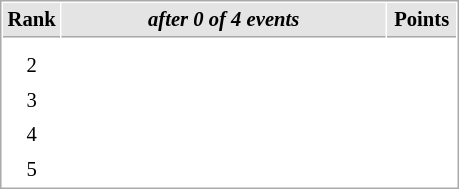<table cellspacing="1" cellpadding="3" style="border:1px solid #AAAAAA;font-size:86%">
<tr style="background-color: #E4E4E4;">
<th style="border-bottom:1px solid #AAAAAA; width: 10px;">Rank</th>
<th style="border-bottom:1px solid #AAAAAA; width: 210px;"><em>after 0 of 4 events</em></th>
<th style="border-bottom:1px solid #AAAAAA; width: 40px;">Points</th>
</tr>
<tr>
<td align=center></td>
<td></td>
<td align=center></td>
</tr>
<tr>
<td align=center>2</td>
<td></td>
<td align=center></td>
</tr>
<tr>
<td align=center>3</td>
<td></td>
<td align=center></td>
</tr>
<tr>
<td align=center>4</td>
<td></td>
<td align=center></td>
</tr>
<tr>
<td align=center>5</td>
<td></td>
<td align=center></td>
</tr>
</table>
